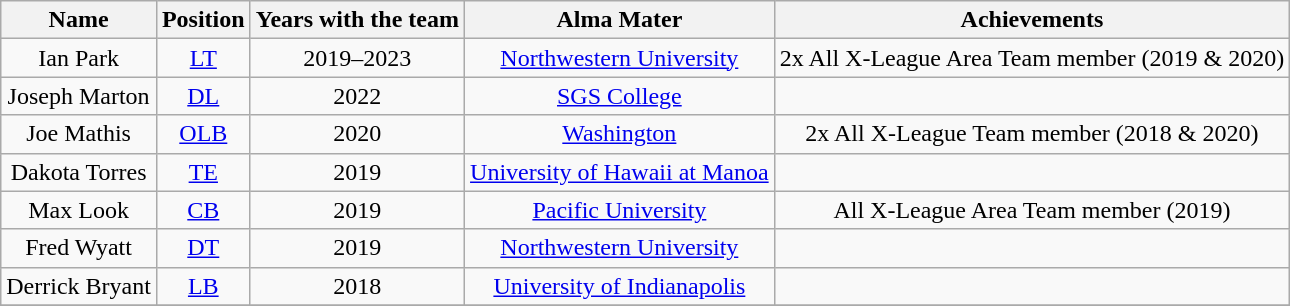<table class="wikitable" style="text-align:center">
<tr>
<th>Name</th>
<th>Position</th>
<th>Years with the team</th>
<th>Alma Mater</th>
<th>Achievements</th>
</tr>
<tr>
<td>Ian Park</td>
<td><a href='#'>LT</a></td>
<td>2019–2023</td>
<td><a href='#'>Northwestern University</a></td>
<td>2x All X-League Area Team member (2019 & 2020)</td>
</tr>
<tr>
<td>Joseph Marton</td>
<td><a href='#'>DL</a></td>
<td>2022</td>
<td><a href='#'>SGS College</a></td>
<td></td>
</tr>
<tr>
<td>Joe Mathis</td>
<td><a href='#'>OLB</a></td>
<td>2020</td>
<td><a href='#'>Washington</a></td>
<td>2x All X-League Team member (2018 & 2020)</td>
</tr>
<tr>
<td>Dakota Torres</td>
<td><a href='#'>TE</a></td>
<td>2019</td>
<td><a href='#'>University of Hawaii at Manoa</a></td>
<td></td>
</tr>
<tr>
<td>Max Look</td>
<td><a href='#'>CB</a></td>
<td>2019</td>
<td><a href='#'>Pacific University</a></td>
<td>All X-League Area Team member (2019)</td>
</tr>
<tr>
<td>Fred Wyatt</td>
<td><a href='#'>DT</a></td>
<td>2019</td>
<td><a href='#'>Northwestern University</a></td>
</tr>
<tr>
<td>Derrick Bryant</td>
<td><a href='#'>LB</a></td>
<td>2018</td>
<td><a href='#'>University of Indianapolis</a></td>
<td></td>
</tr>
<tr>
</tr>
</table>
